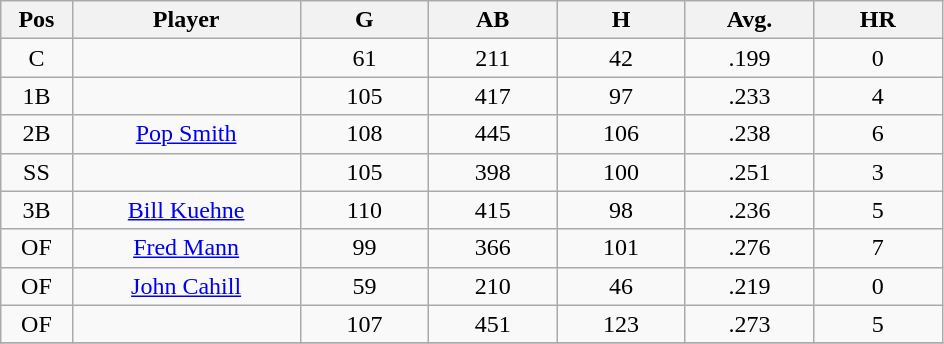<table class="wikitable sortable">
<tr>
<th bgcolor="#DDDDFF" width="5%">Pos</th>
<th bgcolor="#DDDDFF" width="16%">Player</th>
<th bgcolor="#DDDDFF" width="9%">G</th>
<th bgcolor="#DDDDFF" width="9%">AB</th>
<th bgcolor="#DDDDFF" width="9%">H</th>
<th bgcolor="#DDDDFF" width="9%">Avg.</th>
<th bgcolor="#DDDDFF" width="9%">HR</th>
</tr>
<tr align="center">
<td>C</td>
<td></td>
<td>61</td>
<td>211</td>
<td>42</td>
<td>.199</td>
<td>0</td>
</tr>
<tr align="center">
<td>1B</td>
<td></td>
<td>105</td>
<td>417</td>
<td>97</td>
<td>.233</td>
<td>4</td>
</tr>
<tr align="center">
<td>2B</td>
<td><a href='#'>Pop Smith</a></td>
<td>108</td>
<td>445</td>
<td>106</td>
<td>.238</td>
<td>6</td>
</tr>
<tr align=center>
<td>SS</td>
<td></td>
<td>105</td>
<td>398</td>
<td>100</td>
<td>.251</td>
<td>3</td>
</tr>
<tr align="center">
<td>3B</td>
<td><a href='#'>Bill Kuehne</a></td>
<td>110</td>
<td>415</td>
<td>98</td>
<td>.236</td>
<td>5</td>
</tr>
<tr align=center>
<td>OF</td>
<td><a href='#'>Fred Mann</a></td>
<td>99</td>
<td>366</td>
<td>101</td>
<td>.276</td>
<td>7</td>
</tr>
<tr align=center>
<td>OF</td>
<td><a href='#'>John Cahill</a></td>
<td>59</td>
<td>210</td>
<td>46</td>
<td>.219</td>
<td>0</td>
</tr>
<tr align=center>
<td>OF</td>
<td></td>
<td>107</td>
<td>451</td>
<td>123</td>
<td>.273</td>
<td>5</td>
</tr>
<tr align="center">
</tr>
</table>
